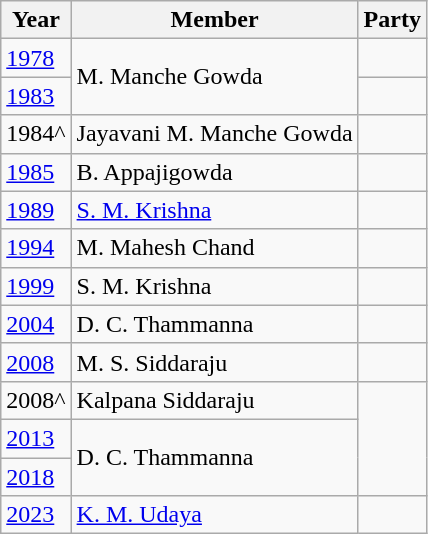<table class="wikitable">
<tr>
<th>Year</th>
<th>Member</th>
<th colspan=2>Party</th>
</tr>
<tr>
<td><a href='#'>1978</a></td>
<td rowspan=2>M. Manche Gowda</td>
<td></td>
</tr>
<tr>
<td><a href='#'>1983</a></td>
<td></td>
</tr>
<tr>
<td>1984^</td>
<td>Jayavani M. Manche Gowda</td>
<td></td>
</tr>
<tr>
<td><a href='#'>1985</a></td>
<td>B. Appajigowda</td>
<td></td>
</tr>
<tr>
<td><a href='#'>1989</a></td>
<td><a href='#'>S. M. Krishna</a></td>
<td></td>
</tr>
<tr>
<td><a href='#'>1994</a></td>
<td>M. Mahesh Chand</td>
<td></td>
</tr>
<tr>
<td><a href='#'>1999</a></td>
<td>S. M. Krishna</td>
<td></td>
</tr>
<tr>
<td><a href='#'>2004</a></td>
<td>D. C. Thammanna</td>
</tr>
<tr>
<td><a href='#'>2008</a></td>
<td>M. S. Siddaraju</td>
<td></td>
</tr>
<tr>
<td>2008^</td>
<td>Kalpana Siddaraju</td>
</tr>
<tr>
<td><a href='#'>2013</a></td>
<td rowspan=2>D. C. Thammanna</td>
</tr>
<tr>
<td><a href='#'>2018</a></td>
</tr>
<tr>
<td><a href='#'>2023</a></td>
<td><a href='#'>K. M. Udaya</a></td>
<td></td>
</tr>
</table>
